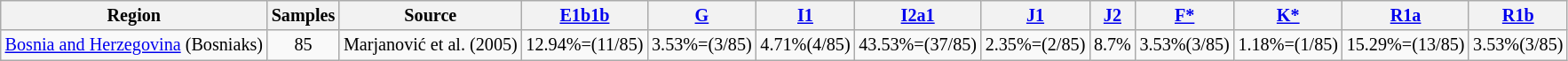<table class="wikitable" style="text-align:center; font-size: 84%">
<tr>
<th>Region</th>
<th>Samples</th>
<th>Source</th>
<th><a href='#'>E1b1b</a></th>
<th><a href='#'>G</a></th>
<th><a href='#'>I1</a></th>
<th><a href='#'>I2a1</a></th>
<th><a href='#'>J1</a></th>
<th><a href='#'>J2</a></th>
<th><a href='#'>F*</a></th>
<th><a href='#'>K*</a></th>
<th><a href='#'>R1a</a></th>
<th><a href='#'>R1b</a></th>
</tr>
<tr>
<td><a href='#'>Bosnia and Herzegovina</a> (Bosniaks)</td>
<td>85</td>
<td>Marjanović et al. (2005)</td>
<td>12.94%=(11/85)</td>
<td>3.53%=(3/85)</td>
<td>4.71%(4/85)</td>
<td>43.53%=(37/85)</td>
<td>2.35%=(2/85)</td>
<td>8.7%</td>
<td>3.53%(3/85)</td>
<td>1.18%=(1/85)</td>
<td>15.29%=(13/85)</td>
<td>3.53%(3/85)</td>
</tr>
</table>
